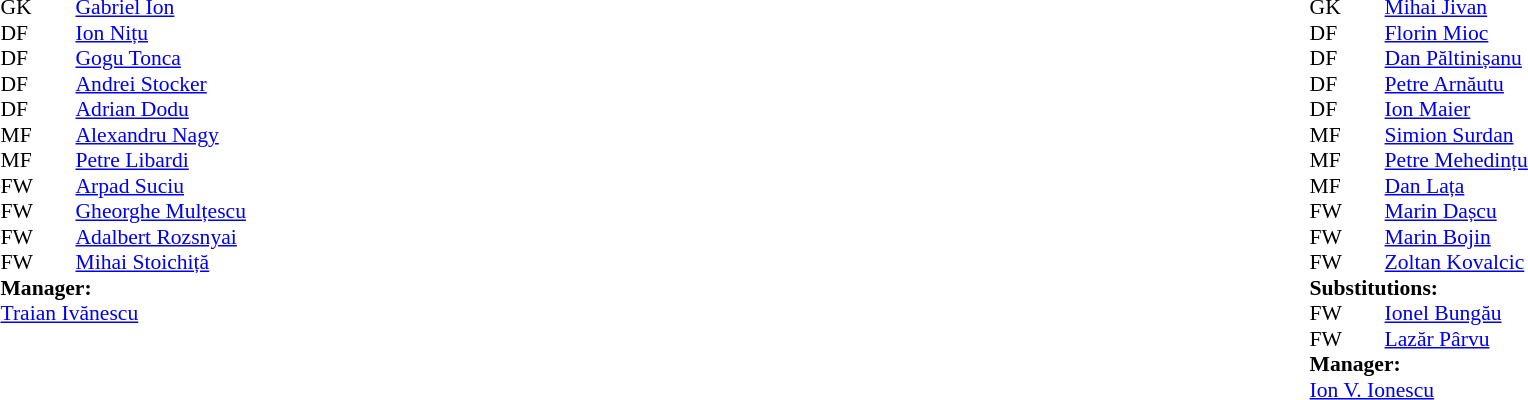<table style="width:100%;">
<tr>
<td style="vertical-align:top; width:50%;"><br><table style="font-size: 90%" cellspacing="0" cellpadding="0">
<tr>
<th width=25></th>
<th width=25></th>
</tr>
<tr>
<td>GK</td>
<td></td>
<td> <a href='#'>Gabriel Ion</a></td>
</tr>
<tr>
<td>DF</td>
<td></td>
<td> <a href='#'>Ion Nițu</a></td>
</tr>
<tr>
<td>DF</td>
<td></td>
<td> <a href='#'>Gogu Tonca</a></td>
</tr>
<tr>
<td>DF</td>
<td></td>
<td> <a href='#'>Andrei Stocker</a></td>
</tr>
<tr>
<td>DF</td>
<td></td>
<td> <a href='#'>Adrian Dodu</a></td>
</tr>
<tr>
<td>MF</td>
<td></td>
<td> <a href='#'>Alexandru Nagy</a></td>
</tr>
<tr>
<td>MF</td>
<td></td>
<td> <a href='#'>Petre Libardi</a></td>
</tr>
<tr>
<td>FW</td>
<td></td>
<td> <a href='#'>Arpad Suciu</a></td>
</tr>
<tr>
<td>FW</td>
<td></td>
<td> <a href='#'>Gheorghe Mulțescu</a></td>
</tr>
<tr>
<td>FW</td>
<td></td>
<td> <a href='#'>Adalbert Rozsnyai</a></td>
</tr>
<tr>
<td>FW</td>
<td></td>
<td> <a href='#'>Mihai Stoichiță</a></td>
</tr>
<tr>
<td colspan=3><strong>Manager:</strong></td>
</tr>
<tr>
<td colspan=4> <a href='#'>Traian Ivănescu</a></td>
</tr>
</table>
</td>
<td valign="top"></td>
<td style="vertical-align:top; width:50%;"><br><table cellspacing="0" cellpadding="0" style="font-size:90%; margin:auto;">
<tr>
<th width=25></th>
<th width=25></th>
</tr>
<tr>
<td>GK</td>
<td></td>
<td> <a href='#'>Mihai Jivan</a></td>
</tr>
<tr>
<td>DF</td>
<td></td>
<td> <a href='#'>Florin Mioc</a></td>
</tr>
<tr>
<td>DF</td>
<td></td>
<td> <a href='#'>Dan Păltinișanu</a></td>
</tr>
<tr>
<td>DF</td>
<td></td>
<td> <a href='#'>Petre Arnăutu</a></td>
</tr>
<tr>
<td>DF</td>
<td></td>
<td> <a href='#'>Ion Maier</a></td>
</tr>
<tr>
<td>MF</td>
<td></td>
<td> <a href='#'>Simion Surdan</a></td>
</tr>
<tr>
<td>MF</td>
<td></td>
<td> <a href='#'>Petre Mehedințu</a></td>
</tr>
<tr>
<td>MF</td>
<td></td>
<td> <a href='#'>Dan Lața</a> </td>
</tr>
<tr>
<td>FW</td>
<td></td>
<td> <a href='#'>Marin Dașcu</a></td>
</tr>
<tr>
<td>FW</td>
<td></td>
<td> <a href='#'>Marin Bojin</a></td>
</tr>
<tr>
<td>FW</td>
<td></td>
<td> <a href='#'>Zoltan Kovalcic</a> </td>
</tr>
<tr>
<td colspan=3><strong>Substitutions:</strong></td>
</tr>
<tr>
<td>FW</td>
<td></td>
<td> <a href='#'>Ionel Bungău</a> </td>
</tr>
<tr>
<td>FW</td>
<td></td>
<td> <a href='#'>Lazăr Pârvu</a> </td>
</tr>
<tr>
<td colspan=3><strong>Manager:</strong></td>
</tr>
<tr>
<td colspan=4> <a href='#'>Ion V. Ionescu</a></td>
</tr>
</table>
</td>
</tr>
</table>
